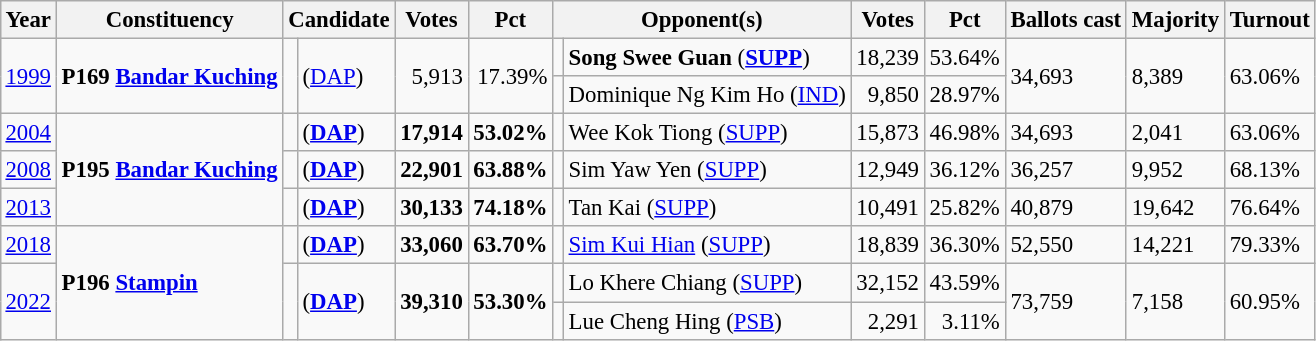<table class="wikitable" style="margin:0.5em ; font-size:95%">
<tr>
<th>Year</th>
<th>Constituency</th>
<th colspan=2>Candidate</th>
<th>Votes</th>
<th>Pct</th>
<th colspan=2>Opponent(s)</th>
<th>Votes</th>
<th>Pct</th>
<th>Ballots cast</th>
<th>Majority</th>
<th>Turnout</th>
</tr>
<tr>
<td rowspan="2"><a href='#'>1999</a></td>
<td rowspan="2"><strong>P169 <a href='#'>Bandar Kuching</a></strong></td>
<td rowspan="2" ></td>
<td rowspan="2"> (<a href='#'>DAP</a>)</td>
<td rowspan="2" style="text-align:right;">5,913</td>
<td rowspan="2" style="text-align:right;">17.39%</td>
<td></td>
<td><strong>Song Swee Guan</strong> (<a href='#'><strong>SUPP</strong></a>)</td>
<td style="text-align:right;">18,239</td>
<td style="text-align:right;">53.64%</td>
<td rowspan="2">34,693</td>
<td rowspan="2">8,389</td>
<td rowspan="2">63.06%</td>
</tr>
<tr>
<td></td>
<td>Dominique Ng Kim Ho (<a href='#'>IND</a>)</td>
<td style="text-align:right;">9,850</td>
<td style="text-align:right;">28.97%</td>
</tr>
<tr>
<td><a href='#'>2004</a></td>
<td rowspan=3><strong>P195 <a href='#'>Bandar Kuching</a></strong></td>
<td></td>
<td> (<a href='#'><strong>DAP</strong></a>)</td>
<td style="text-align:right;"><strong>17,914</strong></td>
<td style="text-align:right;"><strong>53.02%</strong></td>
<td></td>
<td>Wee Kok Tiong (<a href='#'>SUPP</a>)</td>
<td style="text-align:right;">15,873</td>
<td style="text-align:right;">46.98%</td>
<td>34,693</td>
<td>2,041</td>
<td>63.06%</td>
</tr>
<tr>
<td><a href='#'>2008</a></td>
<td></td>
<td> (<a href='#'><strong>DAP</strong></a>)</td>
<td style="text-align:right;"><strong>22,901</strong></td>
<td style="text-align:right;"><strong>63.88%</strong></td>
<td></td>
<td>Sim Yaw Yen (<a href='#'>SUPP</a>)</td>
<td style="text-align:right;">12,949</td>
<td style="text-align:right;">36.12%</td>
<td>36,257</td>
<td>9,952</td>
<td>68.13%</td>
</tr>
<tr>
<td><a href='#'>2013</a></td>
<td></td>
<td> (<a href='#'><strong>DAP</strong></a>)</td>
<td style="text-align:right;"><strong>30,133</strong></td>
<td style="text-align:right;"><strong>74.18%</strong></td>
<td></td>
<td>Tan Kai (<a href='#'>SUPP</a>)</td>
<td style="text-align:right;">10,491</td>
<td style="text-align:right;">25.82%</td>
<td>40,879</td>
<td>19,642</td>
<td>76.64%</td>
</tr>
<tr>
<td><a href='#'>2018</a></td>
<td rowspan=3><strong>P196 <a href='#'>Stampin</a></strong></td>
<td></td>
<td> (<a href='#'><strong>DAP</strong></a>)</td>
<td style="text-align:right;"><strong>33,060</strong></td>
<td style="text-align:right;"><strong>63.70%</strong></td>
<td></td>
<td><a href='#'>Sim Kui Hian</a> (<a href='#'>SUPP</a>)</td>
<td style="text-align:right;">18,839</td>
<td style="text-align:right;">36.30%</td>
<td>52,550</td>
<td>14,221</td>
<td>79.33%</td>
</tr>
<tr>
<td rowspan=2><a href='#'>2022</a></td>
<td rowspan=2 ></td>
<td rowspan=2> (<a href='#'><strong>DAP</strong></a>)</td>
<td rowspan=2 align="right"><strong>39,310</strong></td>
<td rowspan=2><strong>53.30%</strong></td>
<td></td>
<td>Lo Khere Chiang (<a href='#'>SUPP</a>)</td>
<td style="text-align:right;">32,152</td>
<td style="text-align:right;">43.59%</td>
<td rowspan=2>73,759</td>
<td rowspan=2>7,158</td>
<td rowspan=2>60.95%</td>
</tr>
<tr>
<td bgcolor=></td>
<td>Lue Cheng Hing (<a href='#'>PSB</a>)</td>
<td style="text-align:right;">2,291</td>
<td style="text-align:right;">3.11%</td>
</tr>
</table>
